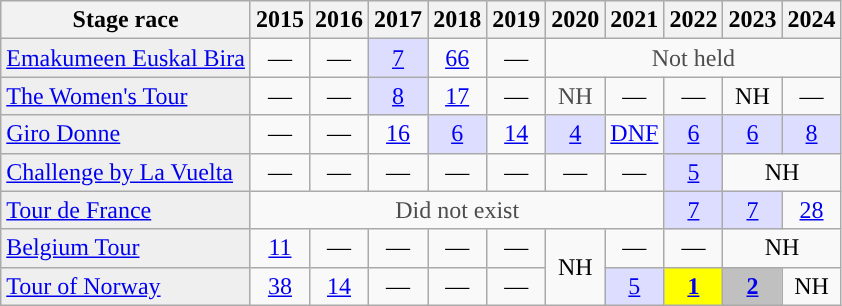<table class="wikitable plainrowheaders">
<tr style="background:#EEEEEE;">
<th>Stage race</th>
<th>2015</th>
<th>2016</th>
<th>2017</th>
<th>2018</th>
<th>2019</th>
<th>2020</th>
<th>2021</th>
<th>2022</th>
<th>2023</th>
<th>2024</th>
</tr>
<tr style="text-align:center;">
<td style="text-align:left; background:#efefef;"><a href='#'>Emakumeen Euskal Bira</a></td>
<td>—</td>
<td>—</td>
<td style="background:#ddf;"><a href='#'>7</a></td>
<td><a href='#'>66</a></td>
<td>—</td>
<td style="color:#4d4d4d;" colspan=5>Not held</td>
</tr>
<tr style="text-align:center;">
<td style="text-align:left; background:#efefef;"><a href='#'>The Women's Tour</a></td>
<td>—</td>
<td>—</td>
<td style="background:#ddf;"><a href='#'>8</a></td>
<td><a href='#'>17</a></td>
<td>—</td>
<td style="color:#4d4d4d;">NH</td>
<td>—</td>
<td>—</td>
<td>NH</td>
<td>—</td>
</tr>
<tr style="text-align:center">
<td style="text-align:left; background:#efefef;"><a href='#'>Giro Donne</a></td>
<td>—</td>
<td>—</td>
<td><a href='#'>16</a></td>
<td style="background:#ddf;"><a href='#'>6</a></td>
<td><a href='#'>14</a></td>
<td style="background:#ddf;"><a href='#'>4</a></td>
<td><a href='#'>DNF</a></td>
<td style="background:#ddf;"><a href='#'>6</a></td>
<td style="background:#ddf;"><a href='#'>6</a></td>
<td style="background:#ddf;"><a href='#'>8</a></td>
</tr>
<tr style="text-align:center">
<td style="text-align:left; background:#efefef;"><a href='#'>Challenge by La Vuelta</a></td>
<td>—</td>
<td>—</td>
<td>—</td>
<td>—</td>
<td>—</td>
<td>—</td>
<td>—</td>
<td style="background:#ddf;"><a href='#'>5</a></td>
<td colspan=2>NH</td>
</tr>
<tr style="text-align:center;">
<td style="text-align:left; background:#efefef;"><a href='#'>Tour de France</a></td>
<td style="color:#4d4d4d;" colspan=7>Did not exist</td>
<td style="background:#ddf;"><a href='#'>7</a></td>
<td style="background:#ddf;"><a href='#'>7</a></td>
<td><a href='#'>28</a></td>
</tr>
<tr style="text-align:center;">
<td style="text-align:left; background:#efefef;"><a href='#'>Belgium Tour</a></td>
<td><a href='#'>11</a></td>
<td>—</td>
<td>—</td>
<td>—</td>
<td>—</td>
<td rowspan=2>NH</td>
<td>—</td>
<td>—</td>
<td colspan=2>NH</td>
</tr>
<tr style="text-align:center;">
<td style="text-align:left; background:#efefef;"><a href='#'>Tour of Norway</a></td>
<td><a href='#'>38</a></td>
<td><a href='#'>14</a></td>
<td>—</td>
<td>—</td>
<td>—</td>
<td style="background:#ddf;"><a href='#'>5</a></td>
<td style="background:yellow;"><a href='#'><strong>1</strong></a></td>
<td style="background:silver;"><a href='#'><strong>2</strong></a></td>
<td>NH</td>
</tr>
</table>
